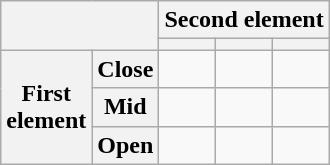<table class="wikitable" style="text-align: center;">
<tr>
<th colspan="2" rowspan="2"></th>
<th colspan="3">Second element</th>
</tr>
<tr>
<th></th>
<th></th>
<th></th>
</tr>
<tr>
<th rowspan="3">First <br>element</th>
<th>Close</th>
<td></td>
<td></td>
<td></td>
</tr>
<tr>
<th>Mid</th>
<td></td>
<td></td>
<td></td>
</tr>
<tr>
<th>Open</th>
<td></td>
<td></td>
<td></td>
</tr>
</table>
